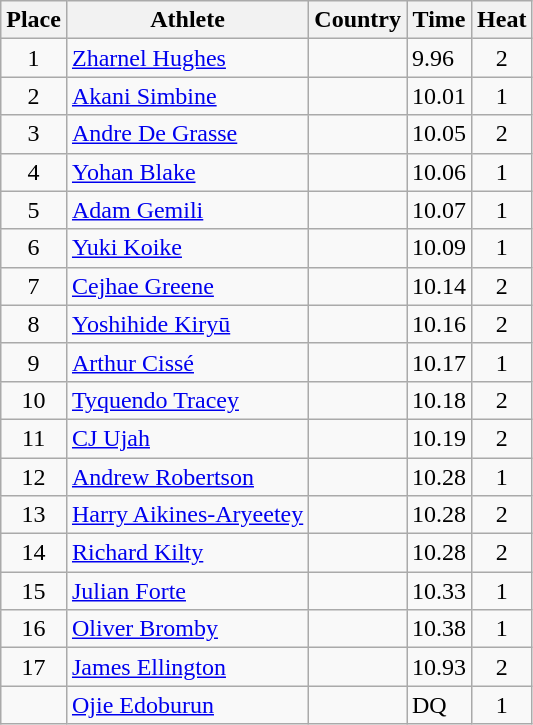<table class="wikitable">
<tr>
<th>Place</th>
<th>Athlete</th>
<th>Country</th>
<th>Time</th>
<th>Heat</th>
</tr>
<tr>
<td align=center>1</td>
<td><a href='#'>Zharnel Hughes</a></td>
<td></td>
<td>9.96</td>
<td align=center>2</td>
</tr>
<tr>
<td align=center>2</td>
<td><a href='#'>Akani Simbine</a></td>
<td></td>
<td>10.01</td>
<td align=center>1</td>
</tr>
<tr>
<td align=center>3</td>
<td><a href='#'>Andre De Grasse</a></td>
<td></td>
<td>10.05</td>
<td align=center>2</td>
</tr>
<tr>
<td align=center>4</td>
<td><a href='#'>Yohan Blake</a></td>
<td></td>
<td>10.06</td>
<td align=center>1</td>
</tr>
<tr>
<td align=center>5</td>
<td><a href='#'>Adam Gemili</a></td>
<td></td>
<td>10.07</td>
<td align=center>1</td>
</tr>
<tr>
<td align=center>6</td>
<td><a href='#'>Yuki Koike</a></td>
<td></td>
<td>10.09</td>
<td align=center>1</td>
</tr>
<tr>
<td align=center>7</td>
<td><a href='#'>Cejhae Greene</a></td>
<td></td>
<td>10.14</td>
<td align=center>2</td>
</tr>
<tr>
<td align=center>8</td>
<td><a href='#'>Yoshihide Kiryū</a></td>
<td></td>
<td>10.16</td>
<td align=center>2</td>
</tr>
<tr>
<td align=center>9</td>
<td><a href='#'>Arthur Cissé</a></td>
<td></td>
<td>10.17</td>
<td align=center>1</td>
</tr>
<tr>
<td align=center>10</td>
<td><a href='#'>Tyquendo Tracey</a></td>
<td></td>
<td>10.18</td>
<td align=center>2</td>
</tr>
<tr>
<td align=center>11</td>
<td><a href='#'>CJ Ujah</a></td>
<td></td>
<td>10.19</td>
<td align=center>2</td>
</tr>
<tr>
<td align=center>12</td>
<td><a href='#'>Andrew Robertson</a></td>
<td></td>
<td>10.28</td>
<td align=center>1</td>
</tr>
<tr>
<td align=center>13</td>
<td><a href='#'>Harry Aikines-Aryeetey</a></td>
<td></td>
<td>10.28</td>
<td align=center>2</td>
</tr>
<tr>
<td align=center>14</td>
<td><a href='#'>Richard Kilty</a></td>
<td></td>
<td>10.28</td>
<td align=center>2</td>
</tr>
<tr>
<td align=center>15</td>
<td><a href='#'>Julian Forte</a></td>
<td></td>
<td>10.33</td>
<td align=center>1</td>
</tr>
<tr>
<td align=center>16</td>
<td><a href='#'>Oliver Bromby</a></td>
<td></td>
<td>10.38</td>
<td align=center>1</td>
</tr>
<tr>
<td align=center>17</td>
<td><a href='#'>James Ellington</a></td>
<td></td>
<td>10.93</td>
<td align=center>2</td>
</tr>
<tr>
<td align=center></td>
<td><a href='#'>Ojie Edoburun</a></td>
<td></td>
<td>DQ</td>
<td align=center>1</td>
</tr>
</table>
